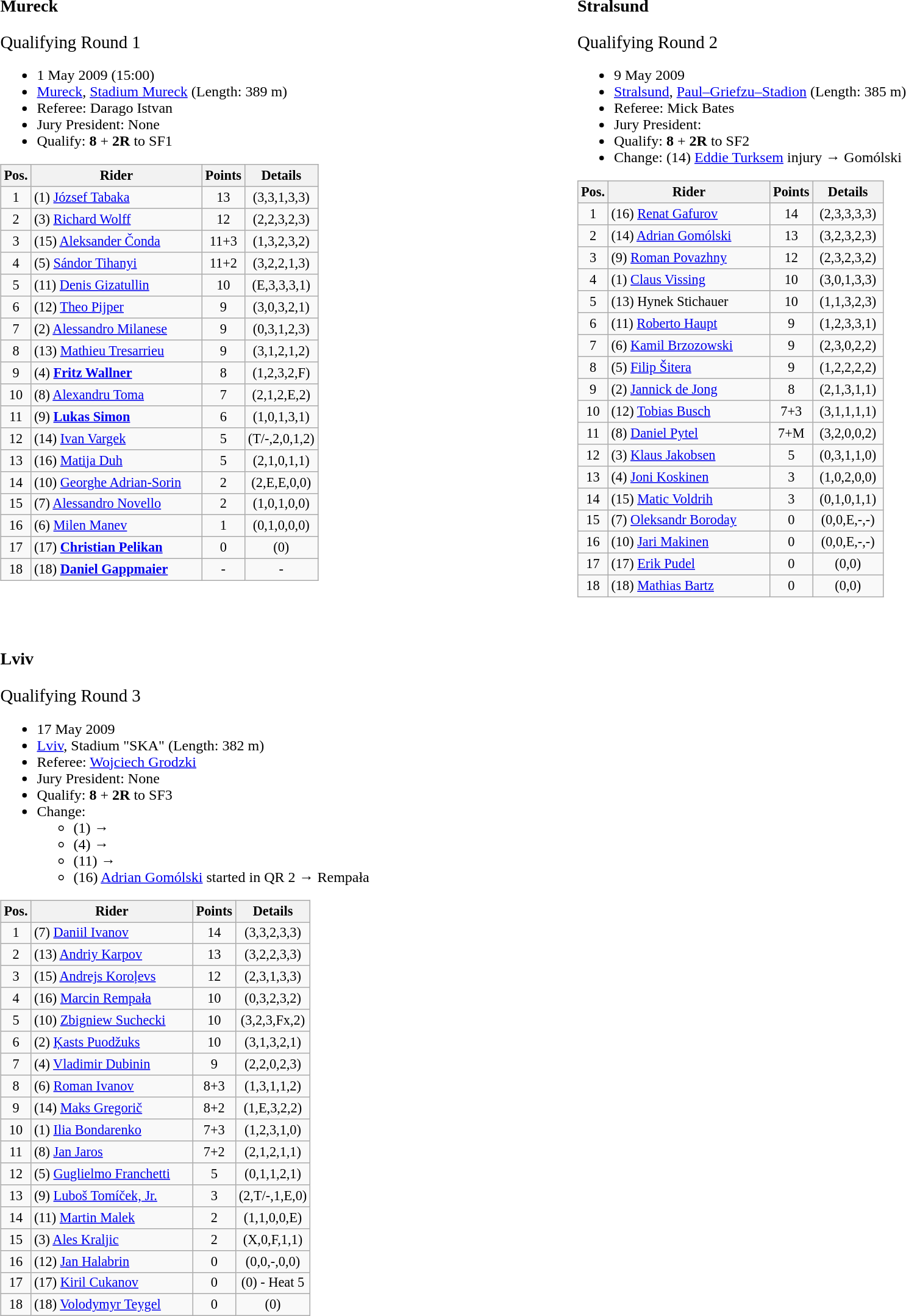<table width=100%>
<tr>
<td width=50% valign=top><br><h3>Mureck</h3><big>Qualifying Round 1</big><ul><li>1 May 2009 (15:00)</li><li> <a href='#'>Mureck</a>, <a href='#'>Stadium Mureck</a> (Length: 389 m)</li><li>Referee:  Darago Istvan</li><li>Jury President: None</li><li>Qualify: <strong>8</strong> + <strong>2R</strong> to SF1</li></ul><table class=wikitable style="font-size:93%;">
<tr>
<th width=25px>Pos.</th>
<th width=180px>Rider</th>
<th width=40px>Points</th>
<th width=70px>Details</th>
</tr>
<tr align=center >
<td>1</td>
<td align=left> (1) <a href='#'>József Tabaka</a></td>
<td>13</td>
<td>(3,3,1,3,3)</td>
</tr>
<tr align=center >
<td>2</td>
<td align=left> (3) <a href='#'>Richard Wolff</a></td>
<td>12</td>
<td>(2,2,3,2,3)</td>
</tr>
<tr align=center>
<td>3</td>
<td align=left> (15) <a href='#'>Aleksander Čonda</a></td>
<td>11+3</td>
<td>(1,3,2,3,2)</td>
</tr>
<tr align=center >
<td>4</td>
<td align=left> (5) <a href='#'>Sándor Tihanyi</a></td>
<td>11+2</td>
<td>(3,2,2,1,3)</td>
</tr>
<tr align=center >
<td>5</td>
<td align=left> (11) <a href='#'>Denis Gizatullin</a></td>
<td>10</td>
<td>(E,3,3,3,1)</td>
</tr>
<tr align=center >
<td>6</td>
<td align=left> (12) <a href='#'>Theo Pijper</a></td>
<td>9</td>
<td>(3,0,3,2,1)</td>
</tr>
<tr align=center >
<td>7</td>
<td align=left> (2) <a href='#'>Alessandro Milanese</a></td>
<td>9</td>
<td>(0,3,1,2,3)</td>
</tr>
<tr align=center >
<td>8</td>
<td align=left> (13) <a href='#'>Mathieu Tresarrieu</a></td>
<td>9</td>
<td>(3,1,2,1,2)</td>
</tr>
<tr align=center>
<td>9</td>
<td align=left > (4) <strong><a href='#'>Fritz Wallner</a></strong></td>
<td>8</td>
<td>(1,2,3,2,F)</td>
</tr>
<tr align=center>
<td>10</td>
<td align=left> (8) <a href='#'>Alexandru Toma</a></td>
<td>7</td>
<td>(2,1,2,E,2)</td>
</tr>
<tr align=center>
<td>11</td>
<td align=left > (9) <strong><a href='#'>Lukas Simon</a></strong></td>
<td>6</td>
<td>(1,0,1,3,1)</td>
</tr>
<tr align=center>
<td>12</td>
<td align=left> (14) <a href='#'>Ivan Vargek</a></td>
<td>5</td>
<td>(T/-,2,0,1,2)</td>
</tr>
<tr align=center>
<td>13</td>
<td align=left> (16) <a href='#'>Matija Duh</a></td>
<td>5</td>
<td>(2,1,0,1,1)</td>
</tr>
<tr align=center>
<td>14</td>
<td align=left> (10) <a href='#'>Georghe Adrian-Sorin</a></td>
<td>2</td>
<td>(2,E,E,0,0)</td>
</tr>
<tr align=center>
<td>15</td>
<td align=left> (7) <a href='#'>Alessandro Novello</a></td>
<td>2</td>
<td>(1,0,1,0,0)</td>
</tr>
<tr align=center>
<td>16</td>
<td align=left> (6) <a href='#'>Milen Manev</a></td>
<td>1</td>
<td>(0,1,0,0,0)</td>
</tr>
<tr align=center>
<td>17</td>
<td align=left> (17) <strong><a href='#'>Christian Pelikan</a></strong></td>
<td>0</td>
<td>(0)</td>
</tr>
<tr align=center>
<td>18</td>
<td align=left> (18) <strong><a href='#'>Daniel Gappmaier</a></strong></td>
<td>-</td>
<td>-</td>
</tr>
</table>
</td>
<td width=50% valign=top><br><h3>Stralsund</h3><big>Qualifying Round 2</big><ul><li>9 May 2009</li><li> <a href='#'>Stralsund</a>, <a href='#'>Paul–Griefzu–Stadion</a> (Length: 385 m)</li><li>Referee:  Mick Bates</li><li>Jury President:</li><li>Qualify: <strong>8</strong> + <strong>2R</strong> to SF2</li><li>Change: (14)  <a href='#'>Eddie Turksem</a> injury → Gomólski</li></ul><table class=wikitable style="font-size:93%;">
<tr>
<th width=25px>Pos.</th>
<th width=170px>Rider</th>
<th width=40px>Points</th>
<th width=70px>Details</th>
</tr>
<tr align=center >
<td>1</td>
<td align=left> (16) <a href='#'>Renat Gafurov</a></td>
<td>14</td>
<td>(2,3,3,3,3)</td>
</tr>
<tr align=center >
<td>2</td>
<td align=left> (14) <a href='#'>Adrian Gomólski</a></td>
<td>13</td>
<td>(3,2,3,2,3)</td>
</tr>
<tr align=center>
<td>3</td>
<td align=left> (9) <a href='#'>Roman Povazhny</a></td>
<td>12</td>
<td>(2,3,2,3,2)</td>
</tr>
<tr align=center >
<td>4</td>
<td align=left> (1) <a href='#'>Claus Vissing</a></td>
<td>10</td>
<td>(3,0,1,3,3)</td>
</tr>
<tr align=center >
<td>5</td>
<td align=left> (13) Hynek Stichauer</td>
<td>10</td>
<td>(1,1,3,2,3)</td>
</tr>
<tr align=center >
<td>6</td>
<td align=left> (11) <a href='#'>Roberto Haupt</a></td>
<td>9</td>
<td>(1,2,3,3,1)</td>
</tr>
<tr align=center >
<td>7</td>
<td align=left> (6) <a href='#'>Kamil Brzozowski</a></td>
<td>9</td>
<td>(2,3,0,2,2)</td>
</tr>
<tr align=center >
<td>8</td>
<td align=left> (5) <a href='#'>Filip Šitera</a></td>
<td>9</td>
<td>(1,2,2,2,2)</td>
</tr>
<tr align=center>
<td>9</td>
<td align=left > (2) <a href='#'>Jannick de Jong</a></td>
<td>8</td>
<td>(2,1,3,1,1)</td>
</tr>
<tr align=center>
<td>10</td>
<td align=left> (12) <a href='#'>Tobias Busch</a></td>
<td>7+3</td>
<td>(3,1,1,1,1)</td>
</tr>
<tr align=center>
<td>11</td>
<td align=left > (8) <a href='#'>Daniel Pytel</a></td>
<td>7+M</td>
<td>(3,2,0,0,2)</td>
</tr>
<tr align=center>
<td>12</td>
<td align=left> (3) <a href='#'>Klaus Jakobsen</a></td>
<td>5</td>
<td>(0,3,1,1,0)</td>
</tr>
<tr align=center>
<td>13</td>
<td align=left> (4) <a href='#'>Joni Koskinen</a></td>
<td>3</td>
<td>(1,0,2,0,0)</td>
</tr>
<tr align=center>
<td>14</td>
<td align=left> (15) <a href='#'>Matic Voldrih</a></td>
<td>3</td>
<td>(0,1,0,1,1)</td>
</tr>
<tr align=center>
<td>15</td>
<td align=left> (7) <a href='#'>Oleksandr Boroday</a></td>
<td>0</td>
<td>(0,0,E,-,-)</td>
</tr>
<tr align=center>
<td>16</td>
<td align=left> (10) <a href='#'>Jari Makinen</a></td>
<td>0</td>
<td>(0,0,E,-,-)</td>
</tr>
<tr align=center>
<td>17</td>
<td align=left> (17) <a href='#'>Erik Pudel</a></td>
<td>0</td>
<td>(0,0)</td>
</tr>
<tr align=center>
<td>18</td>
<td align=left> (18) <a href='#'>Mathias Bartz</a></td>
<td>0</td>
<td>(0,0)</td>
</tr>
</table>
</td>
</tr>
<tr>
<td valign=top><br><h3>Lviv</h3><big>Qualifying Round 3</big><ul><li>17 May 2009</li><li> <a href='#'>Lviv</a>, Stadium "SKA" (Length: 382 m)</li><li>Referee:  <a href='#'>Wojciech Grodzki</a></li><li>Jury President: None</li><li>Qualify: <strong>8</strong> + <strong>2R</strong> to SF3</li><li>Change:<ul><li>(1)  → </li><li>(4)  → </li><li>(11)  → </li><li>(16) <a href='#'>Adrian Gomólski</a> started in QR 2 → Rempała</li></ul></li></ul><table class=wikitable style="font-size:93%;">
<tr>
<th width=25px>Pos.</th>
<th width=170px>Rider</th>
<th width=40px>Points</th>
<th width=70px>Details</th>
</tr>
<tr align=center >
<td>1</td>
<td align=left> (7) <a href='#'>Daniil Ivanov</a></td>
<td>14</td>
<td>(3,3,2,3,3)</td>
</tr>
<tr align=center >
<td>2</td>
<td align=left> (13) <a href='#'>Andriy Karpov</a></td>
<td>13</td>
<td>(3,2,2,3,3)</td>
</tr>
<tr align=center>
<td>3</td>
<td align=left> (15) <a href='#'>Andrejs Koroļevs</a></td>
<td>12</td>
<td>(2,3,1,3,3)</td>
</tr>
<tr align=center>
<td>4</td>
<td align=left> (16) <a href='#'>Marcin Rempała</a></td>
<td>10</td>
<td>(0,3,2,3,2)</td>
</tr>
<tr align=center>
<td>5</td>
<td align=left> (10) <a href='#'>Zbigniew Suchecki</a></td>
<td>10</td>
<td>(3,2,3,Fx,2)</td>
</tr>
<tr align=center>
<td>6</td>
<td align=left> (2) <a href='#'>Ķasts Puodžuks</a></td>
<td>10</td>
<td>(3,1,3,2,1)</td>
</tr>
<tr align=center >
<td>7</td>
<td align=left> (4) <a href='#'>Vladimir Dubinin</a></td>
<td>9</td>
<td>(2,2,0,2,3)</td>
</tr>
<tr align=center>
<td>8</td>
<td align=left> (6) <a href='#'>Roman Ivanov</a></td>
<td>8+3</td>
<td>(1,3,1,1,2)</td>
</tr>
<tr align=center >
<td>9</td>
<td align=left> (14) <a href='#'>Maks Gregorič</a></td>
<td>8+2</td>
<td>(1,E,3,2,2)</td>
</tr>
<tr align=center>
<td>10</td>
<td align=left> (1) <a href='#'>Ilia Bondarenko</a></td>
<td>7+3</td>
<td>(1,2,3,1,0)</td>
</tr>
<tr align=center>
<td>11</td>
<td align=left > (8) <a href='#'>Jan Jaros</a></td>
<td>7+2</td>
<td>(2,1,2,1,1)</td>
</tr>
<tr align=center>
<td>12</td>
<td align=left> (5) <a href='#'>Guglielmo Franchetti</a></td>
<td>5</td>
<td>(0,1,1,2,1)</td>
</tr>
<tr align=center>
<td>13</td>
<td align=left > (9) <a href='#'>Luboš Tomíček, Jr.</a></td>
<td>3</td>
<td>(2,T/-,1,E,0)</td>
</tr>
<tr align=center>
<td>14</td>
<td align=left > (11) <a href='#'>Martin Malek</a></td>
<td>2</td>
<td>(1,1,0,0,E)</td>
</tr>
<tr align=center>
<td>15</td>
<td align=left > (3) <a href='#'>Ales Kraljic</a></td>
<td>2</td>
<td>(X,0,F,1,1)</td>
</tr>
<tr align=center>
<td>16</td>
<td align=left> (12) <a href='#'>Jan Halabrin</a></td>
<td>0</td>
<td>(0,0,-,0,0)</td>
</tr>
<tr align=center>
<td>17</td>
<td align=left> (17) <a href='#'>Kiril Cukanov</a></td>
<td>0</td>
<td>(0) - Heat 5</td>
</tr>
<tr align=center>
<td>18</td>
<td align=left> (18) <a href='#'>Volodymyr Teygel</a></td>
<td>0</td>
<td>(0)</td>
</tr>
</table>
</td>
<td valign=top></td>
</tr>
</table>
